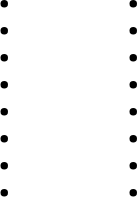<table>
<tr>
<td style="vertical-align:top; width:25%;"><br><ul><li></li><li></li><li></li><li></li><li></li><li></li><li></li><li></li></ul></td>
<td style="vertical-align:top; width:25%;"><br><ul><li></li><li></li><li></li><li></li><li></li><li></li><li></li><li></li></ul></td>
</tr>
</table>
